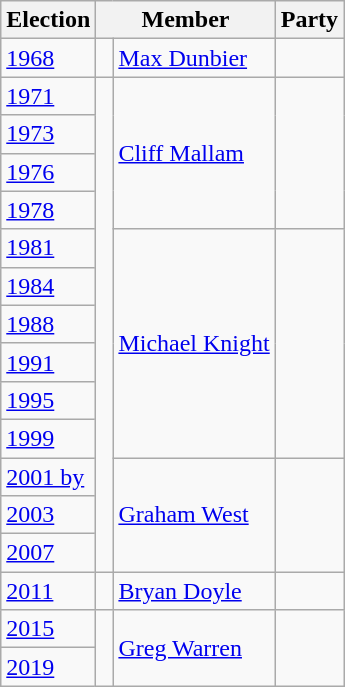<table class="wikitable">
<tr>
<th>Election</th>
<th colspan="2">Member</th>
<th>Party</th>
</tr>
<tr>
<td><a href='#'>1968</a></td>
<td> </td>
<td><a href='#'>Max Dunbier</a></td>
<td></td>
</tr>
<tr>
<td><a href='#'>1971</a></td>
<td rowspan="13" > </td>
<td rowspan="4"><a href='#'>Cliff Mallam</a></td>
<td rowspan="4"></td>
</tr>
<tr>
<td><a href='#'>1973</a></td>
</tr>
<tr>
<td><a href='#'>1976</a></td>
</tr>
<tr>
<td><a href='#'>1978</a></td>
</tr>
<tr>
<td><a href='#'>1981</a></td>
<td rowspan="6"><a href='#'>Michael Knight</a></td>
<td rowspan="6"></td>
</tr>
<tr>
<td><a href='#'>1984</a></td>
</tr>
<tr>
<td><a href='#'>1988</a></td>
</tr>
<tr>
<td><a href='#'>1991</a></td>
</tr>
<tr>
<td><a href='#'>1995</a></td>
</tr>
<tr>
<td><a href='#'>1999</a></td>
</tr>
<tr>
<td><a href='#'>2001 by</a></td>
<td rowspan="3"><a href='#'>Graham West</a></td>
<td rowspan="3"></td>
</tr>
<tr>
<td><a href='#'>2003</a></td>
</tr>
<tr>
<td><a href='#'>2007</a></td>
</tr>
<tr>
<td><a href='#'>2011</a></td>
<td> </td>
<td><a href='#'>Bryan Doyle</a></td>
<td></td>
</tr>
<tr>
<td><a href='#'>2015</a></td>
<td rowspan="2" > </td>
<td rowspan="2"><a href='#'>Greg Warren</a></td>
<td rowspan="2"></td>
</tr>
<tr>
<td><a href='#'>2019</a></td>
</tr>
</table>
